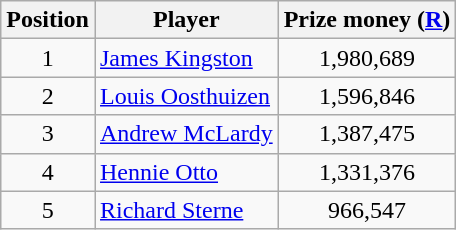<table class=wikitable>
<tr>
<th>Position</th>
<th>Player</th>
<th>Prize money (<a href='#'>R</a>)</th>
</tr>
<tr>
<td align=center>1</td>
<td> <a href='#'>James Kingston</a></td>
<td align=center>1,980,689</td>
</tr>
<tr>
<td align=center>2</td>
<td> <a href='#'>Louis Oosthuizen</a></td>
<td align=center>1,596,846</td>
</tr>
<tr>
<td align=center>3</td>
<td> <a href='#'>Andrew McLardy</a></td>
<td align=center>1,387,475</td>
</tr>
<tr>
<td align=center>4</td>
<td> <a href='#'>Hennie Otto</a></td>
<td align=center>1,331,376</td>
</tr>
<tr>
<td align=center>5</td>
<td> <a href='#'>Richard Sterne</a></td>
<td align=center>966,547</td>
</tr>
</table>
